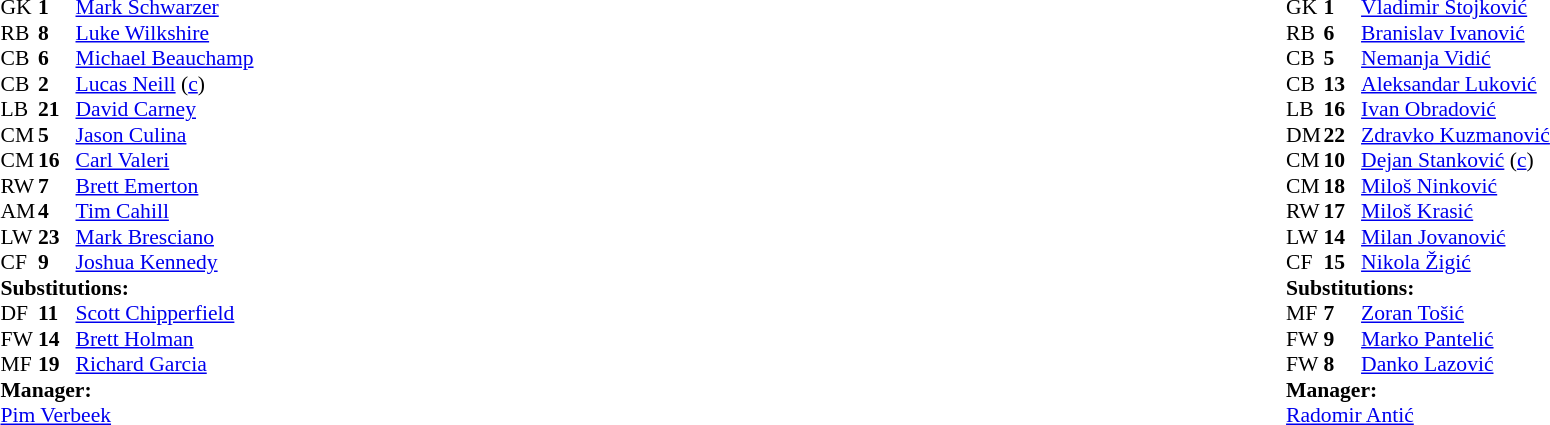<table style="width:100%">
<tr>
<td style="vertical-align:top;width:40%"><br><table style="font-size:90%" cellspacing="0" cellpadding="0">
<tr>
<th width="25"></th>
<th width="25"></th>
</tr>
<tr>
<td>GK</td>
<td><strong>1</strong></td>
<td><a href='#'>Mark Schwarzer</a></td>
</tr>
<tr>
<td>RB</td>
<td><strong>8</strong></td>
<td><a href='#'>Luke Wilkshire</a></td>
<td></td>
<td></td>
</tr>
<tr>
<td>CB</td>
<td><strong>6</strong></td>
<td><a href='#'>Michael Beauchamp</a></td>
<td></td>
</tr>
<tr>
<td>CB</td>
<td><strong>2</strong></td>
<td><a href='#'>Lucas Neill</a> (<a href='#'>c</a>)</td>
</tr>
<tr>
<td>LB</td>
<td><strong>21</strong></td>
<td><a href='#'>David Carney</a></td>
</tr>
<tr>
<td>CM</td>
<td><strong>5</strong></td>
<td><a href='#'>Jason Culina</a></td>
</tr>
<tr>
<td>CM</td>
<td><strong>16</strong></td>
<td><a href='#'>Carl Valeri</a></td>
<td></td>
<td></td>
</tr>
<tr>
<td>RW</td>
<td><strong>7</strong></td>
<td><a href='#'>Brett Emerton</a></td>
<td></td>
</tr>
<tr>
<td>AM</td>
<td><strong>4</strong></td>
<td><a href='#'>Tim Cahill</a></td>
</tr>
<tr>
<td>LW</td>
<td><strong>23</strong></td>
<td><a href='#'>Mark Bresciano</a></td>
<td></td>
<td></td>
</tr>
<tr>
<td>CF</td>
<td><strong>9</strong></td>
<td><a href='#'>Joshua Kennedy</a></td>
</tr>
<tr>
<td colspan=3><strong>Substitutions:</strong></td>
</tr>
<tr>
<td>DF</td>
<td><strong>11</strong></td>
<td><a href='#'>Scott Chipperfield</a></td>
<td></td>
<td></td>
</tr>
<tr>
<td>FW</td>
<td><strong>14</strong></td>
<td><a href='#'>Brett Holman</a></td>
<td></td>
<td></td>
</tr>
<tr>
<td>MF</td>
<td><strong>19</strong></td>
<td><a href='#'>Richard Garcia</a></td>
<td></td>
<td></td>
</tr>
<tr>
<td colspan=3><strong>Manager:</strong></td>
</tr>
<tr>
<td colspan=3> <a href='#'>Pim Verbeek</a></td>
</tr>
</table>
</td>
<td valign="top"></td>
<td style="vertical-align:top;width:50%"><br><table cellspacing="0" cellpadding="0" style="font-size:90%;margin:auto">
<tr>
<th width=25></th>
<th width=25></th>
</tr>
<tr>
<td>GK</td>
<td><strong>1</strong></td>
<td><a href='#'>Vladimir Stojković</a></td>
</tr>
<tr>
<td>RB</td>
<td><strong>6</strong></td>
<td><a href='#'>Branislav Ivanović</a></td>
</tr>
<tr>
<td>CB</td>
<td><strong>5</strong></td>
<td><a href='#'>Nemanja Vidić</a></td>
</tr>
<tr>
<td>CB</td>
<td><strong>13</strong></td>
<td><a href='#'>Aleksandar Luković</a></td>
<td></td>
</tr>
<tr>
<td>LB</td>
<td><strong>16</strong></td>
<td><a href='#'>Ivan Obradović</a></td>
</tr>
<tr>
<td>DM</td>
<td><strong>22</strong></td>
<td><a href='#'>Zdravko Kuzmanović</a></td>
<td></td>
<td></td>
</tr>
<tr>
<td>CM</td>
<td><strong>10</strong></td>
<td><a href='#'>Dejan Stanković</a> (<a href='#'>c</a>)</td>
</tr>
<tr>
<td>CM</td>
<td><strong>18</strong></td>
<td><a href='#'>Miloš Ninković</a></td>
<td></td>
</tr>
<tr>
<td>RW</td>
<td><strong>17</strong></td>
<td><a href='#'>Miloš Krasić</a></td>
<td></td>
<td></td>
</tr>
<tr>
<td>LW</td>
<td><strong>14</strong></td>
<td><a href='#'>Milan Jovanović</a></td>
</tr>
<tr>
<td>CF</td>
<td><strong>15</strong></td>
<td><a href='#'>Nikola Žigić</a></td>
<td></td>
<td></td>
</tr>
<tr>
<td colspan=3><strong>Substitutions:</strong></td>
</tr>
<tr>
<td>MF</td>
<td><strong>7</strong></td>
<td><a href='#'>Zoran Tošić</a></td>
<td></td>
<td></td>
</tr>
<tr>
<td>FW</td>
<td><strong>9</strong></td>
<td><a href='#'>Marko Pantelić</a></td>
<td></td>
<td></td>
</tr>
<tr>
<td>FW</td>
<td><strong>8</strong></td>
<td><a href='#'>Danko Lazović</a></td>
<td></td>
<td></td>
</tr>
<tr>
<td colspan=3><strong>Manager:</strong></td>
</tr>
<tr>
<td colspan=4><a href='#'>Radomir Antić</a></td>
</tr>
</table>
</td>
</tr>
</table>
